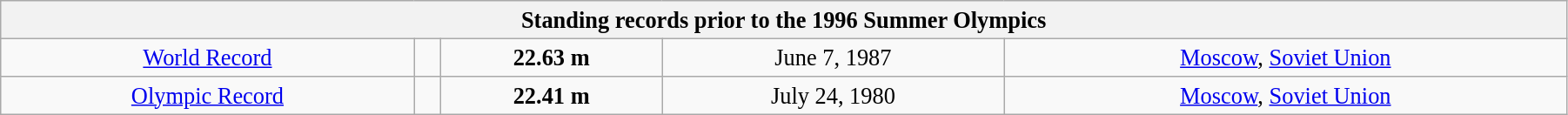<table class="wikitable" style=" text-align:center; font-size:110%;" width="95%">
<tr>
<th colspan="5">Standing records prior to the 1996 Summer Olympics</th>
</tr>
<tr>
<td><a href='#'>World Record</a></td>
<td></td>
<td><strong>22.63 m </strong></td>
<td>June 7, 1987</td>
<td> <a href='#'>Moscow</a>, <a href='#'>Soviet Union</a></td>
</tr>
<tr>
<td><a href='#'>Olympic Record</a></td>
<td></td>
<td><strong>22.41 m </strong></td>
<td>July 24, 1980</td>
<td> <a href='#'>Moscow</a>, <a href='#'>Soviet Union</a></td>
</tr>
</table>
